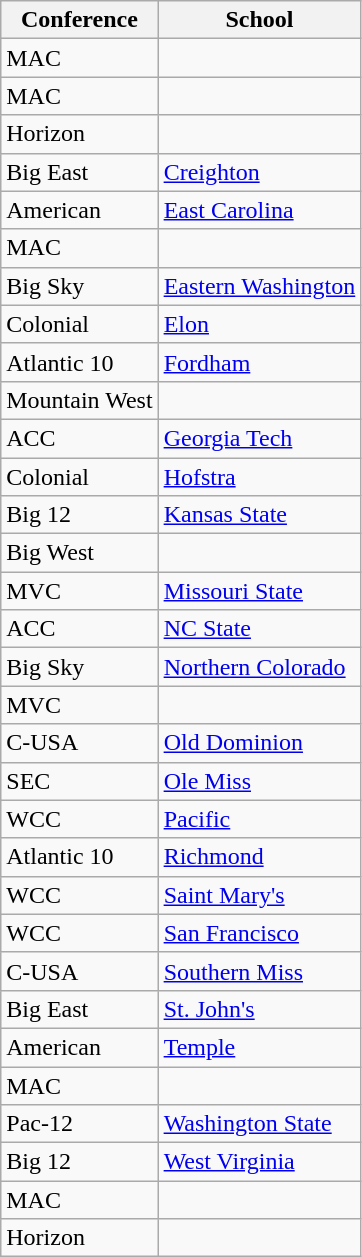<table class="wikitable sortable">
<tr>
<th>Conference</th>
<th>School</th>
</tr>
<tr>
<td>MAC</td>
<td></td>
</tr>
<tr>
<td>MAC</td>
<td></td>
</tr>
<tr>
<td>Horizon</td>
<td></td>
</tr>
<tr>
<td>Big East</td>
<td><a href='#'>Creighton</a></td>
</tr>
<tr>
<td>American</td>
<td><a href='#'>East Carolina</a></td>
</tr>
<tr>
<td>MAC</td>
<td></td>
</tr>
<tr>
<td>Big Sky</td>
<td><a href='#'>Eastern Washington</a></td>
</tr>
<tr>
<td>Colonial</td>
<td><a href='#'>Elon</a></td>
</tr>
<tr>
<td>Atlantic 10</td>
<td><a href='#'>Fordham</a></td>
</tr>
<tr>
<td>Mountain West</td>
<td></td>
</tr>
<tr>
<td>ACC</td>
<td><a href='#'>Georgia Tech</a></td>
</tr>
<tr>
<td>Colonial</td>
<td><a href='#'>Hofstra</a></td>
</tr>
<tr>
<td>Big 12</td>
<td><a href='#'>Kansas State</a></td>
</tr>
<tr>
<td>Big West</td>
<td></td>
</tr>
<tr>
<td>MVC</td>
<td><a href='#'>Missouri State</a></td>
</tr>
<tr>
<td>ACC</td>
<td><a href='#'>NC State</a></td>
</tr>
<tr>
<td>Big Sky</td>
<td><a href='#'>Northern Colorado</a></td>
</tr>
<tr>
<td>MVC</td>
<td></td>
</tr>
<tr>
<td>C-USA</td>
<td><a href='#'>Old Dominion</a></td>
</tr>
<tr>
<td>SEC</td>
<td><a href='#'>Ole Miss</a></td>
</tr>
<tr>
<td>WCC</td>
<td><a href='#'>Pacific</a></td>
</tr>
<tr>
<td>Atlantic 10</td>
<td><a href='#'>Richmond</a></td>
</tr>
<tr>
<td>WCC</td>
<td><a href='#'>Saint Mary's</a></td>
</tr>
<tr>
<td>WCC</td>
<td><a href='#'>San Francisco</a></td>
</tr>
<tr>
<td>C-USA</td>
<td><a href='#'>Southern Miss</a></td>
</tr>
<tr>
<td>Big East</td>
<td><a href='#'>St. John's</a></td>
</tr>
<tr>
<td>American</td>
<td><a href='#'>Temple</a></td>
</tr>
<tr>
<td>MAC</td>
<td></td>
</tr>
<tr>
<td>Pac-12</td>
<td><a href='#'>Washington State</a></td>
</tr>
<tr>
<td>Big 12</td>
<td><a href='#'>West Virginia</a></td>
</tr>
<tr>
<td>MAC</td>
<td></td>
</tr>
<tr>
<td>Horizon</td>
<td></td>
</tr>
</table>
